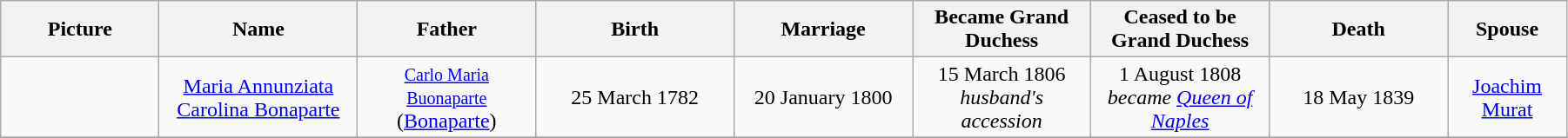<table width=95% class="wikitable">
<tr>
<th width = "8%">Picture</th>
<th width = "10%">Name</th>
<th width = "9%">Father</th>
<th width = "10%">Birth</th>
<th width = "9%">Marriage</th>
<th width = "9%">Became Grand Duchess</th>
<th width = "9%">Ceased to be Grand Duchess</th>
<th width = "9%">Death</th>
<th width = "6%">Spouse</th>
</tr>
<tr>
<td align="center"></td>
<td align="center"><a href='#'>Maria Annunziata Carolina Bonaparte</a></td>
<td align="center"><small><a href='#'>Carlo Maria Buonaparte</a></small><br>(<a href='#'>Bonaparte</a>)</td>
<td align="center">25 March 1782</td>
<td align="center">20 January 1800</td>
<td align="center">15 March 1806<br><em>husband's accession</em></td>
<td align="center">1 August 1808<br><em>became <a href='#'>Queen of Naples</a></em></td>
<td align="center">18 May 1839</td>
<td align="center"><a href='#'>Joachim Murat</a></td>
</tr>
<tr>
</tr>
</table>
